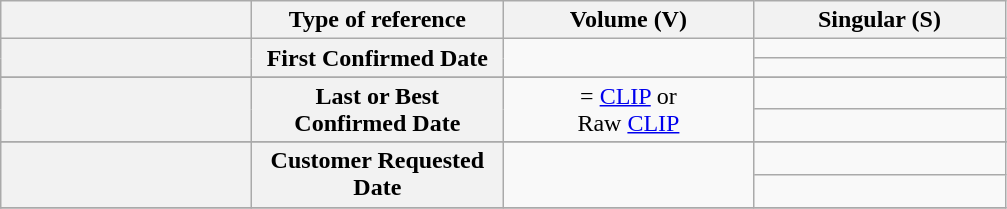<table class="wikitable">
<tr>
<th style="width:10em"></th>
<th style="width:10em">Type of reference</th>
<th style="width:10em">Volume (V)</th>
<th style="width:10em">Singular (S)</th>
</tr>
<tr>
<th rowspan="2" style="text-align:center"></th>
<th rowspan="2" style="text-align:center">First Confirmed Date</th>
<td rowspan="2" style="text-align:center"></td>
<td style="text-align:center"></td>
</tr>
<tr>
<td style="text-align:center"></td>
</tr>
<tr>
</tr>
<tr>
<th rowspan="2" style="text-align:center"></th>
<th rowspan="2" style="text-align:center">Last or Best Confirmed Date</th>
<td rowspan="2" style="text-align:center"> = <a href='#'>CLIP</a> or<br>Raw <a href='#'>CLIP</a></td>
<td style="text-align:center"></td>
</tr>
<tr>
<td style="text-align:center"></td>
</tr>
<tr>
</tr>
<tr>
<th rowspan="2" style="text-align:center"></th>
<th rowspan="2" style="text-align:center">Customer Requested Date</th>
<td rowspan="2" style="text-align:center"></td>
<td style="text-align:center"></td>
</tr>
<tr>
<td style="text-align:center"></td>
</tr>
<tr>
</tr>
</table>
